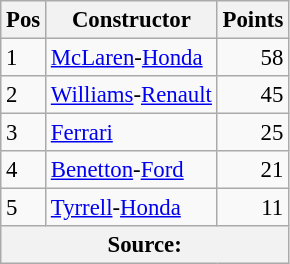<table class="wikitable" style="font-size:95%;">
<tr>
<th>Pos</th>
<th>Constructor</th>
<th>Points</th>
</tr>
<tr>
<td>1</td>
<td> <a href='#'>McLaren</a>-<a href='#'>Honda</a></td>
<td align="right">58</td>
</tr>
<tr>
<td>2</td>
<td> <a href='#'>Williams</a>-<a href='#'>Renault</a></td>
<td align="right">45</td>
</tr>
<tr>
<td>3</td>
<td> <a href='#'>Ferrari</a></td>
<td align="right">25</td>
</tr>
<tr>
<td>4</td>
<td> <a href='#'>Benetton</a>-<a href='#'>Ford</a></td>
<td align="right">21</td>
</tr>
<tr>
<td>5</td>
<td> <a href='#'>Tyrrell</a>-<a href='#'>Honda</a></td>
<td align="right">11</td>
</tr>
<tr>
<th colspan=4>Source:</th>
</tr>
</table>
